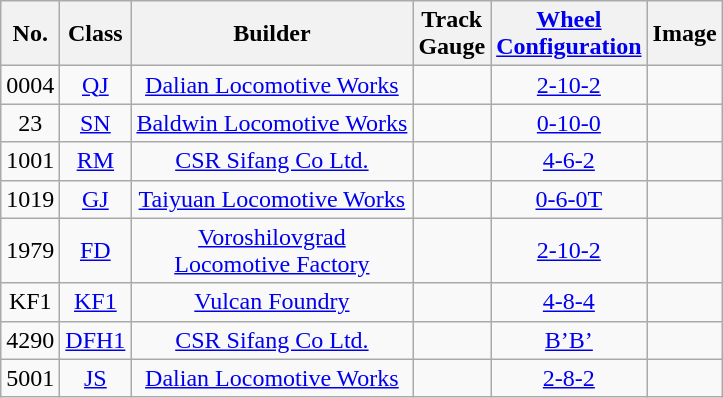<table class="wikitable sortable" style="text-align:center">
<tr>
<th>No.</th>
<th>Class</th>
<th>Builder</th>
<th width="4em">Track Gauge</th>
<th><a href='#'>Wheel<br>Configuration</a></th>
<th>Image</th>
</tr>
<tr>
<td>0004</td>
<td><a href='#'>QJ</a></td>
<td><a href='#'>Dalian Locomotive Works</a></td>
<td></td>
<td><a href='#'>2-10-2</a></td>
<td></td>
</tr>
<tr>
<td>23</td>
<td><a href='#'>SN</a></td>
<td><a href='#'>Baldwin Locomotive Works</a></td>
<td></td>
<td><a href='#'>0-10-0</a></td>
<td></td>
</tr>
<tr>
<td>1001</td>
<td><a href='#'>RM</a></td>
<td><a href='#'>CSR Sifang Co Ltd.</a></td>
<td></td>
<td><a href='#'>4-6-2</a></td>
<td></td>
</tr>
<tr>
<td>1019</td>
<td><a href='#'>GJ</a></td>
<td><a href='#'>Taiyuan Locomotive Works</a></td>
<td></td>
<td><a href='#'>0-6-0T</a></td>
<td></td>
</tr>
<tr>
<td>1979</td>
<td><a href='#'>FD</a></td>
<td><a href='#'>Voroshilovgrad<br>Locomotive Factory</a></td>
<td></td>
<td><a href='#'>2-10-2</a></td>
<td></td>
</tr>
<tr>
<td>KF1<br></td>
<td><a href='#'>KF1</a></td>
<td><a href='#'>Vulcan Foundry</a></td>
<td></td>
<td><a href='#'>4-8-4</a></td>
<td></td>
</tr>
<tr>
<td>4290</td>
<td><a href='#'>DFH1</a></td>
<td><a href='#'>CSR Sifang Co Ltd.</a></td>
<td></td>
<td><a href='#'>B’B’</a></td>
<td></td>
</tr>
<tr>
<td>5001</td>
<td><a href='#'>JS</a></td>
<td><a href='#'>Dalian Locomotive Works</a></td>
<td></td>
<td><a href='#'>2-8-2</a></td>
<td></td>
</tr>
</table>
